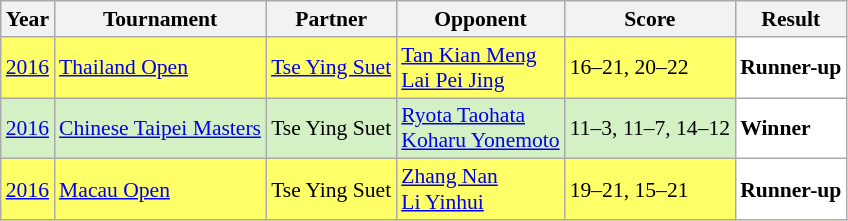<table class="sortable wikitable" style="font-size: 90%;">
<tr>
<th>Year</th>
<th>Tournament</th>
<th>Partner</th>
<th>Opponent</th>
<th>Score</th>
<th>Result</th>
</tr>
<tr style="background:#FFFF67">
<td align="center"><a href='#'>2016</a></td>
<td align="left"><a href='#'>Thailand Open</a></td>
<td align="left"> <a href='#'>Tse Ying Suet</a></td>
<td align="left"> <a href='#'>Tan Kian Meng</a><br> <a href='#'>Lai Pei Jing</a></td>
<td align="left">16–21, 20–22</td>
<td style="text-align:left; background:white"> <strong>Runner-up</strong></td>
</tr>
<tr style="background:#D4F1C5">
<td align="center"><a href='#'>2016</a></td>
<td align="left"><a href='#'>Chinese Taipei Masters</a></td>
<td align="left"> Tse Ying Suet</td>
<td align="left"> <a href='#'>Ryota Taohata</a><br> <a href='#'>Koharu Yonemoto</a></td>
<td align="left">11–3, 11–7, 14–12</td>
<td style="text-align:left; background:white"> <strong>Winner</strong></td>
</tr>
<tr style="background:#FFFF67">
<td align="center"><a href='#'>2016</a></td>
<td align="left"><a href='#'>Macau Open</a></td>
<td align="left"> Tse Ying Suet</td>
<td align="left"> <a href='#'>Zhang Nan</a><br> <a href='#'>Li Yinhui</a></td>
<td align="left">19–21, 15–21</td>
<td style="text-align:left; background:white"> <strong>Runner-up</strong></td>
</tr>
</table>
